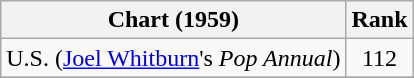<table class="wikitable">
<tr>
<th align="left">Chart (1959)</th>
<th style="text-align:center;">Rank</th>
</tr>
<tr>
<td>U.S. (<a href='#'>Joel Whitburn</a>'s <em>Pop Annual</em>)</td>
<td style="text-align:center;">112</td>
</tr>
<tr>
</tr>
</table>
